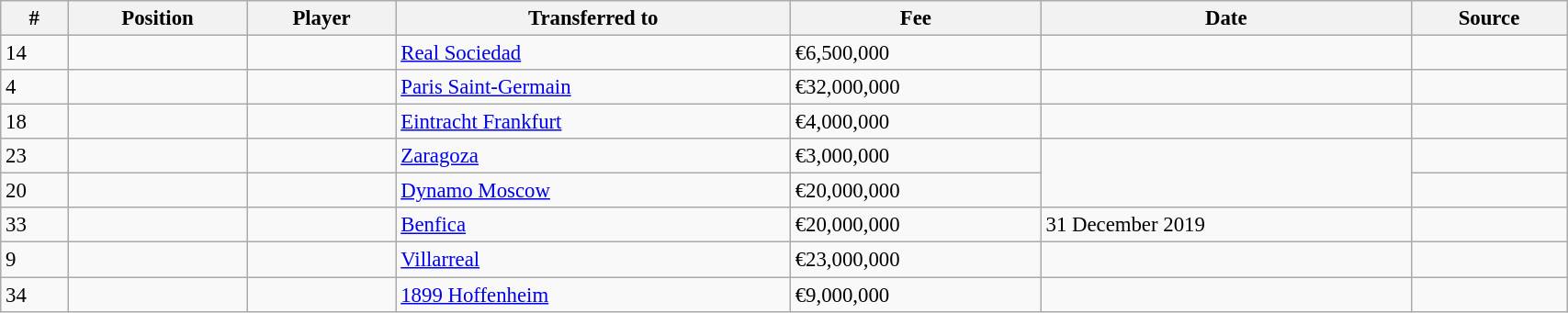<table class="wikitable sortable" style="width:90%; text-align:center; font-size:95%; text-align:left;">
<tr>
<th>#</th>
<th>Position</th>
<th>Player</th>
<th>Transferred to</th>
<th>Fee</th>
<th>Date</th>
<th>Source</th>
</tr>
<tr>
<td>14</td>
<td></td>
<td></td>
<td> <a href='#'>Real Sociedad</a></td>
<td>€6,500,000</td>
<td></td>
<td></td>
</tr>
<tr>
<td>4</td>
<td></td>
<td></td>
<td> <a href='#'>Paris Saint-Germain</a></td>
<td>€32,000,000</td>
<td></td>
<td></td>
</tr>
<tr>
<td>18</td>
<td></td>
<td></td>
<td> <a href='#'>Eintracht Frankfurt</a></td>
<td>€4,000,000</td>
<td></td>
<td></td>
</tr>
<tr>
<td>23</td>
<td></td>
<td></td>
<td> <a href='#'>Zaragoza</a></td>
<td>€3,000,000</td>
<td rowspan=2></td>
<td></td>
</tr>
<tr>
<td>20</td>
<td></td>
<td></td>
<td> <a href='#'>Dynamo Moscow</a></td>
<td>€20,000,000</td>
<td></td>
</tr>
<tr>
<td>33</td>
<td></td>
<td></td>
<td> <a href='#'>Benfica</a></td>
<td>€20,000,000</td>
<td>31 December 2019</td>
<td></td>
</tr>
<tr>
<td>9</td>
<td></td>
<td></td>
<td> <a href='#'>Villarreal</a></td>
<td>€23,000,000</td>
<td></td>
<td></td>
</tr>
<tr>
<td>34</td>
<td></td>
<td></td>
<td> <a href='#'>1899 Hoffenheim</a></td>
<td>€9,000,000</td>
<td></td>
<td></td>
</tr>
</table>
